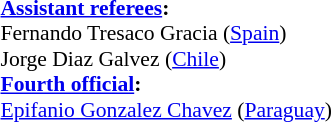<table style="width:100%; font-size:90%">
<tr>
<td><br><strong><a href='#'>Assistant referees</a>:</strong>
<br>Fernando Tresaco Gracia (<a href='#'>Spain</a>)
<br>Jorge Diaz Galvez (<a href='#'>Chile</a>)
<br><strong><a href='#'>Fourth official</a>:</strong>
<br><a href='#'>Epifanio Gonzalez Chavez</a> (<a href='#'>Paraguay</a>)</td>
</tr>
</table>
